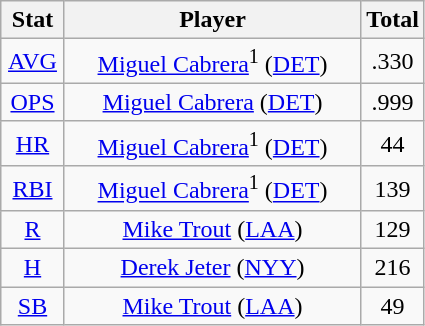<table class="wikitable" style="text-align:center;">
<tr>
<th style="width:15%">Stat</th>
<th>Player</th>
<th style="width:15%">Total</th>
</tr>
<tr>
<td><a href='#'>AVG</a></td>
<td><a href='#'>Miguel Cabrera</a><sup>1</sup> (<a href='#'>DET</a>)</td>
<td>.330</td>
</tr>
<tr>
<td><a href='#'>OPS</a></td>
<td><a href='#'>Miguel Cabrera</a> (<a href='#'>DET</a>)</td>
<td>.999</td>
</tr>
<tr>
<td><a href='#'>HR</a></td>
<td><a href='#'>Miguel Cabrera</a><sup>1</sup> (<a href='#'>DET</a>)</td>
<td>44</td>
</tr>
<tr>
<td><a href='#'>RBI</a></td>
<td><a href='#'>Miguel Cabrera</a><sup>1</sup> (<a href='#'>DET</a>)</td>
<td>139</td>
</tr>
<tr>
<td><a href='#'>R</a></td>
<td><a href='#'>Mike Trout</a> (<a href='#'>LAA</a>)</td>
<td>129</td>
</tr>
<tr>
<td><a href='#'>H</a></td>
<td><a href='#'>Derek Jeter</a> (<a href='#'>NYY</a>)</td>
<td>216</td>
</tr>
<tr>
<td><a href='#'>SB</a></td>
<td><a href='#'>Mike Trout</a> (<a href='#'>LAA</a>)</td>
<td>49</td>
</tr>
</table>
